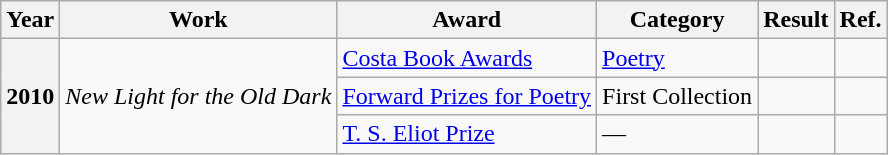<table class="wikitable sortable">
<tr>
<th>Year</th>
<th>Work</th>
<th>Award</th>
<th>Category</th>
<th>Result</th>
<th>Ref.</th>
</tr>
<tr>
<th rowspan="3">2010</th>
<td rowspan="3"><em>New Light for the Old Dark</em></td>
<td><a href='#'>Costa Book Awards</a></td>
<td><a href='#'>Poetry</a></td>
<td></td>
<td></td>
</tr>
<tr>
<td><a href='#'>Forward Prizes for Poetry</a></td>
<td>First Collection</td>
<td></td>
<td></td>
</tr>
<tr>
<td><a href='#'>T. S. Eliot Prize</a></td>
<td>—</td>
<td></td>
<td></td>
</tr>
</table>
